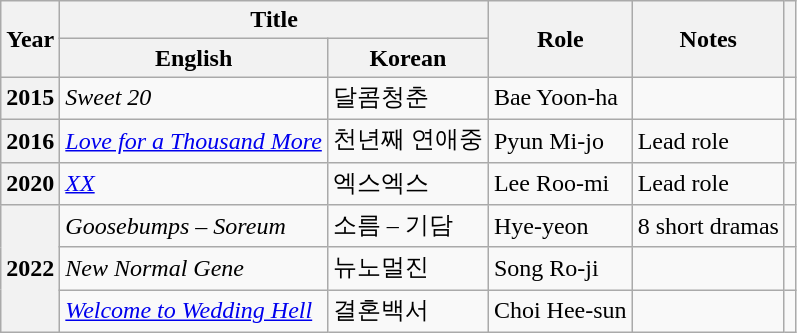<table class="wikitable sortable plainrowheaders">
<tr>
<th scope="col" rowspan="2">Year</th>
<th scope="col" colspan="2">Title</th>
<th scope="col" rowspan="2">Role</th>
<th scope="col" rowspan="2">Notes</th>
<th scope="col" rowspan="2" class="unsortable"></th>
</tr>
<tr>
<th scope="col">English</th>
<th scope="col">Korean</th>
</tr>
<tr>
<th scope="row">2015</th>
<td><em>Sweet 20</em></td>
<td>달콤청춘</td>
<td>Bae Yoon-ha</td>
<td></td>
<td style="text-align:center"></td>
</tr>
<tr>
<th scope="row">2016</th>
<td><em><a href='#'>Love for a Thousand More</a></em></td>
<td>천년째 연애중</td>
<td>Pyun Mi-jo</td>
<td>Lead role</td>
<td style="text-align:center"></td>
</tr>
<tr>
<th scope="row">2020</th>
<td><em><a href='#'>XX</a></em></td>
<td>엑스엑스</td>
<td>Lee Roo-mi</td>
<td>Lead role</td>
<td style="text-align:center"></td>
</tr>
<tr>
<th scope="row" rowspan=3>2022</th>
<td><em>Goosebumps – Soreum</em></td>
<td>소름 – 기담</td>
<td>Hye-yeon</td>
<td>8 short dramas</td>
<td style="text-align:center"></td>
</tr>
<tr>
<td><em>New Normal Gene</em></td>
<td>뉴노멀진</td>
<td>Song Ro-ji</td>
<td></td>
<td style="text-align:center"></td>
</tr>
<tr>
<td><em><a href='#'>Welcome to Wedding Hell</a></em></td>
<td>결혼백서</td>
<td>Choi Hee-sun</td>
<td></td>
<td style="text-align:center"></td>
</tr>
</table>
